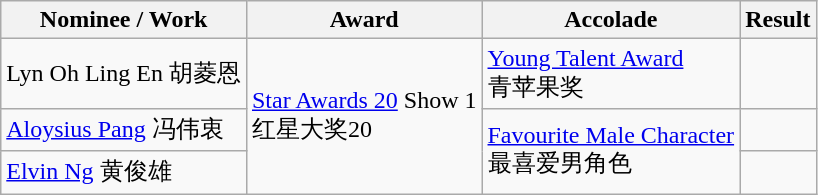<table class="wikitable">
<tr>
<th>Nominee / Work</th>
<th>Award</th>
<th>Accolade</th>
<th class="unsortable">Result</th>
</tr>
<tr>
<td>Lyn Oh Ling En 胡菱恩</td>
<td rowspan="3"><a href='#'>Star Awards 20</a> Show 1<br>红星大奖20</td>
<td><a href='#'>Young Talent Award</a> <br> 青苹果奖</td>
<td></td>
</tr>
<tr>
<td><a href='#'>Aloysius Pang</a> 冯伟衷</td>
<td rowspan="2"><a href='#'>Favourite Male Character</a> <br> 最喜爱男角色</td>
<td></td>
</tr>
<tr>
<td><a href='#'>Elvin Ng</a> 黄俊雄</td>
<td></td>
</tr>
</table>
